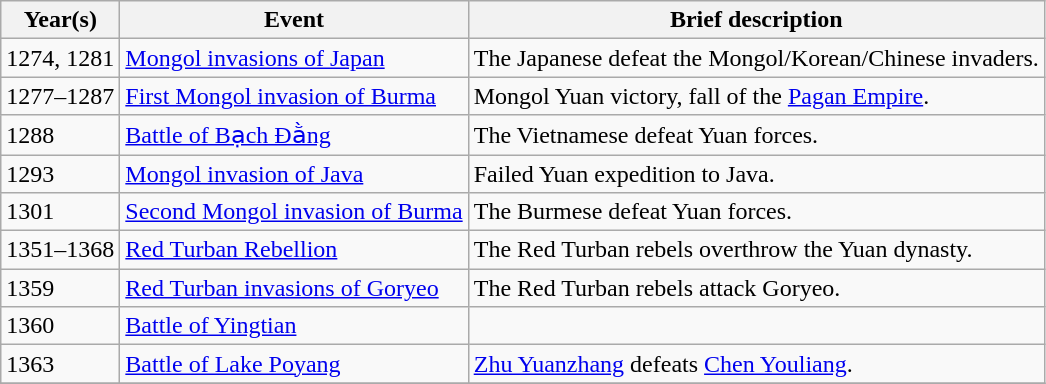<table class=wikitable>
<tr>
<th>Year(s)</th>
<th>Event</th>
<th>Brief description</th>
</tr>
<tr>
<td>1274, 1281</td>
<td><a href='#'>Mongol invasions of Japan</a></td>
<td>The Japanese defeat the Mongol/Korean/Chinese invaders.</td>
</tr>
<tr>
<td>1277–1287</td>
<td><a href='#'>First Mongol invasion of Burma</a></td>
<td>Mongol Yuan victory, fall of the <a href='#'>Pagan Empire</a>.</td>
</tr>
<tr>
<td>1288</td>
<td><a href='#'>Battle of Bạch Đằng</a></td>
<td>The Vietnamese defeat Yuan forces.</td>
</tr>
<tr>
<td>1293</td>
<td><a href='#'>Mongol invasion of Java</a></td>
<td>Failed Yuan expedition to Java.</td>
</tr>
<tr>
<td>1301</td>
<td><a href='#'>Second Mongol invasion of Burma</a></td>
<td>The Burmese defeat Yuan forces.</td>
</tr>
<tr>
<td>1351–1368</td>
<td><a href='#'>Red Turban Rebellion</a></td>
<td>The Red Turban rebels overthrow the Yuan dynasty.</td>
</tr>
<tr>
<td>1359</td>
<td><a href='#'>Red Turban invasions of Goryeo</a></td>
<td>The Red Turban rebels attack Goryeo.</td>
</tr>
<tr>
<td>1360</td>
<td><a href='#'>Battle of Yingtian</a></td>
<td></td>
</tr>
<tr>
<td>1363</td>
<td><a href='#'>Battle of Lake Poyang</a></td>
<td><a href='#'>Zhu Yuanzhang</a> defeats <a href='#'>Chen Youliang</a>.</td>
</tr>
<tr>
</tr>
</table>
